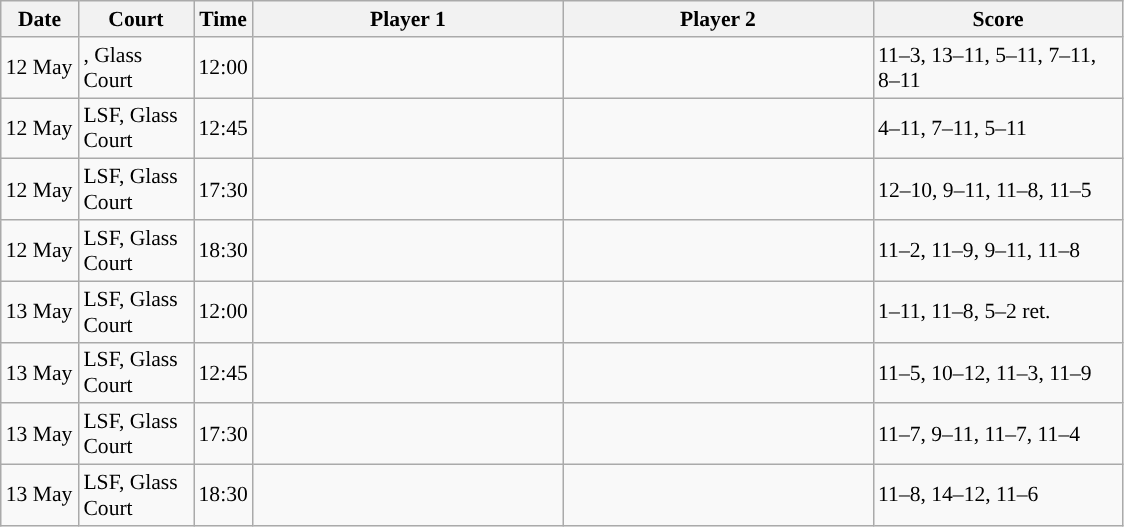<table class="sortable wikitable" style="font-size:90%">
<tr>
<th width="45" class="unsortable">Date</th>
<th width="70">Court</th>
<th width="30">Time</th>
<th width="200">Player 1</th>
<th width="200">Player 2</th>
<th width="160" class="unsortable">Score</th>
</tr>
<tr>
<td>12 May</td>
<td>, Glass Court</td>
<td>12:00</td>
<td></td>
<td><strong></strong></td>
<td>11–3, 13–11, 5–11, 7–11, 8–11</td>
</tr>
<tr>
<td>12 May</td>
<td>LSF, Glass Court</td>
<td>12:45</td>
<td></td>
<td><strong></strong></td>
<td>4–11, 7–11, 5–11</td>
</tr>
<tr>
<td>12 May</td>
<td>LSF, Glass Court</td>
<td>17:30</td>
<td><strong></strong></td>
<td></td>
<td>12–10, 9–11, 11–8, 11–5</td>
</tr>
<tr>
<td>12 May</td>
<td>LSF, Glass Court</td>
<td>18:30</td>
<td><strong></strong></td>
<td></td>
<td>11–2, 11–9, 9–11, 11–8</td>
</tr>
<tr>
<td>13 May</td>
<td>LSF, Glass Court</td>
<td>12:00</td>
<td><strong></strong></td>
<td></td>
<td>1–11, 11–8, 5–2 ret.</td>
</tr>
<tr>
<td>13 May</td>
<td>LSF, Glass Court</td>
<td>12:45</td>
<td><strong></strong></td>
<td></td>
<td>11–5, 10–12, 11–3, 11–9</td>
</tr>
<tr>
<td>13 May</td>
<td>LSF, Glass Court</td>
<td>17:30</td>
<td><strong></strong></td>
<td></td>
<td>11–7, 9–11, 11–7, 11–4</td>
</tr>
<tr>
<td>13 May</td>
<td>LSF, Glass Court</td>
<td>18:30</td>
<td><strong></strong></td>
<td></td>
<td>11–8, 14–12, 11–6</td>
</tr>
</table>
